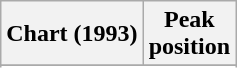<table class="wikitable sortable plainrowheaders" style="text-align:center;">
<tr>
<th>Chart (1993)</th>
<th>Peak<br>position</th>
</tr>
<tr>
</tr>
<tr>
</tr>
<tr>
</tr>
</table>
